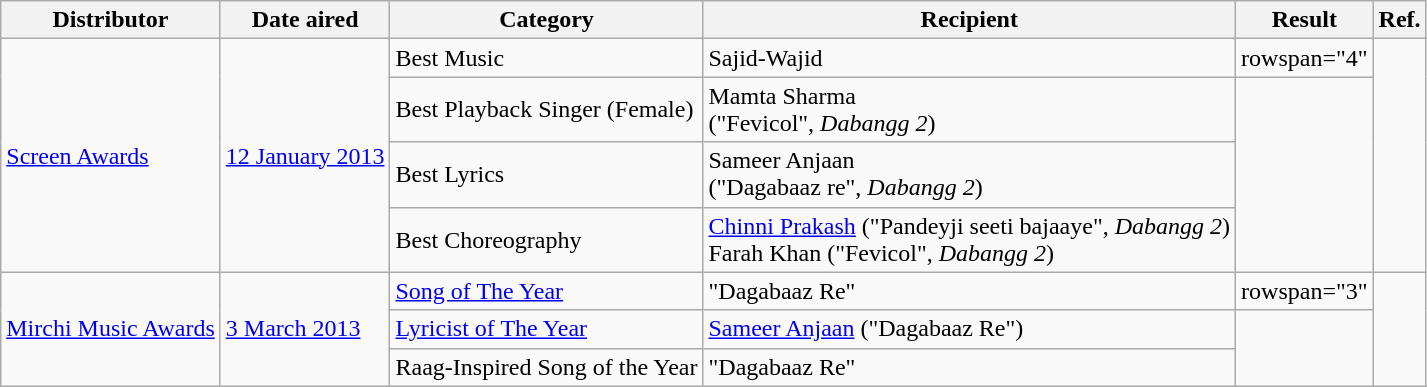<table class="wikitable">
<tr>
<th>Distributor</th>
<th>Date aired</th>
<th>Category</th>
<th>Recipient</th>
<th>Result</th>
<th>Ref.</th>
</tr>
<tr>
<td rowspan="4"><a href='#'>Screen Awards</a></td>
<td rowspan="4"><a href='#'>12 January 2013</a></td>
<td>Best Music</td>
<td>Sajid-Wajid</td>
<td>rowspan="4" </td>
<td rowspan="4"></td>
</tr>
<tr>
<td>Best Playback Singer (Female)</td>
<td>Mamta Sharma <br> ("Fevicol", <em>Dabangg 2</em>)</td>
</tr>
<tr>
<td>Best Lyrics</td>
<td>Sameer Anjaan<br>("Dagabaaz re", <em>Dabangg 2</em>)</td>
</tr>
<tr>
<td>Best Choreography</td>
<td><a href='#'>Chinni Prakash</a> ("Pandeyji seeti bajaaye", <em>Dabangg 2</em>) <br> Farah Khan ("Fevicol", <em>Dabangg 2</em>)</td>
</tr>
<tr>
<td rowspan="3"><a href='#'>Mirchi Music Awards</a></td>
<td rowspan="3"><a href='#'>3 March 2013</a></td>
<td><a href='#'>Song of The Year</a></td>
<td>"Dagabaaz Re"</td>
<td>rowspan="3" </td>
<td rowspan="3"></td>
</tr>
<tr>
<td><a href='#'>Lyricist of The Year</a></td>
<td><a href='#'>Sameer Anjaan</a> ("Dagabaaz Re")</td>
</tr>
<tr>
<td>Raag-Inspired Song of the Year</td>
<td>"Dagabaaz Re"</td>
</tr>
</table>
